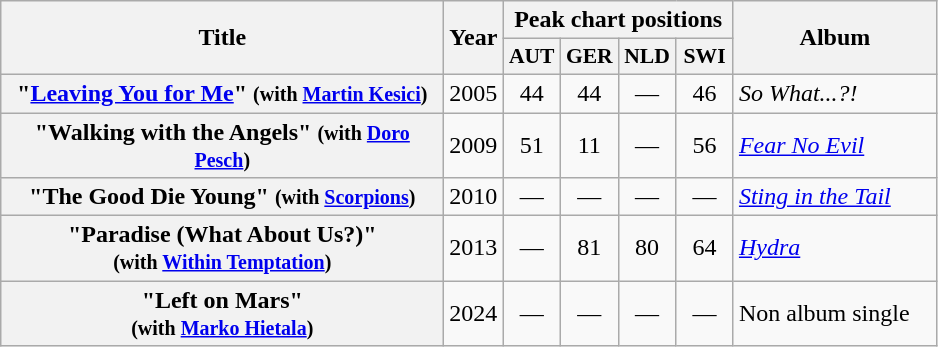<table class="wikitable plainrowheaders">
<tr>
<th scope="col" rowspan="2" style="width:18em;">Title</th>
<th scope="col" rowspan="2">Year</th>
<th scope="col" colspan="4">Peak chart positions</th>
<th scope="col" rowspan="2" style="width:8em;">Album</th>
</tr>
<tr>
<th scope="col" style="width:2.2em;font-size:90%;">AUT<br></th>
<th scope="col" style="width:2.2em;font-size:90%;">GER<br></th>
<th scope="col" style="width:2.2em;font-size:90%;">NLD<br></th>
<th scope="col" style="width:2.2em;font-size:90%;">SWI<br></th>
</tr>
<tr>
<th scope="row">"<a href='#'>Leaving You for Me</a>" <small>(with <a href='#'>Martin Kesici</a>)</small></th>
<td style="text-align:center">2005</td>
<td style="text-align:center">44</td>
<td style="text-align:center">44</td>
<td style="text-align:center">—</td>
<td style="text-align:center">46</td>
<td><em>So What...?!</em></td>
</tr>
<tr>
<th scope="row">"Walking with the Angels" <small>(with <a href='#'>Doro Pesch</a>)</small></th>
<td style="text-align:center">2009</td>
<td style="text-align:center">51</td>
<td style="text-align:center">11</td>
<td style="text-align:center">—</td>
<td style="text-align:center">56</td>
<td><em><a href='#'>Fear No Evil</a></em></td>
</tr>
<tr>
<th scope="row">"The Good Die Young" <small>(with <a href='#'>Scorpions</a>)</small></th>
<td style="text-align:center">2010</td>
<td style="text-align:center">—</td>
<td style="text-align:center">—</td>
<td style="text-align:center">—</td>
<td style="text-align:center">—</td>
<td><em><a href='#'>Sting in the Tail</a></em></td>
</tr>
<tr>
<th scope="row">"Paradise (What About Us?)"<br><small>(with <a href='#'>Within Temptation</a>)</small></th>
<td style="text-align:center">2013</td>
<td style="text-align:center">—</td>
<td style="text-align:center">81</td>
<td style="text-align:center">80</td>
<td style="text-align:center">64</td>
<td><em><a href='#'>Hydra</a></em></td>
</tr>
<tr>
<th scope="row">"Left on Mars"<br><small>(with <a href='#'>Marko Hietala</a>)</small></th>
<td style="text-align:center">2024</td>
<td style="text-align:center">—</td>
<td style="text-align:center">—</td>
<td style="text-align:center">—</td>
<td style="text-align:center">—</td>
<td>Non album single</td>
</tr>
</table>
